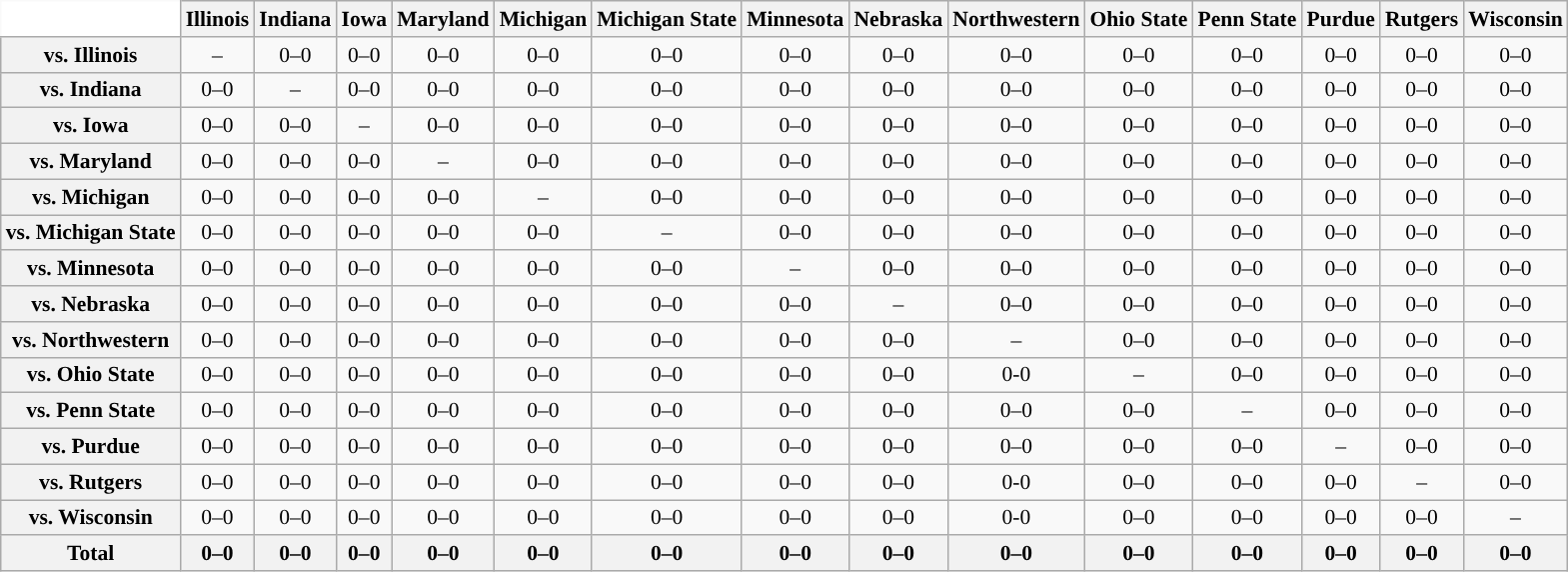<table class="wikitable" style="white-space:nowrap; font-size:90%;">
<tr>
<td style="background:white; border-top-style:hidden; border-left-style:hidden;"></td>
<th>Illinois</th>
<th>Indiana</th>
<th>Iowa</th>
<th>Maryland</th>
<th>Michigan</th>
<th>Michigan State</th>
<th>Minnesota</th>
<th>Nebraska</th>
<th>Northwestern</th>
<th>Ohio State</th>
<th>Penn State</th>
<th>Purdue</th>
<th>Rutgers</th>
<th>Wisconsin</th>
</tr>
<tr style="text-align:center;">
<th>vs. Illinois</th>
<td>–</td>
<td>0–0</td>
<td>0–0</td>
<td>0–0</td>
<td>0–0</td>
<td>0–0</td>
<td>0–0</td>
<td>0–0</td>
<td>0–0</td>
<td>0–0</td>
<td>0–0</td>
<td>0–0</td>
<td>0–0</td>
<td>0–0</td>
</tr>
<tr style="text-align:center;">
<th>vs. Indiana</th>
<td>0–0</td>
<td>–</td>
<td>0–0</td>
<td>0–0</td>
<td>0–0</td>
<td>0–0</td>
<td>0–0</td>
<td>0–0</td>
<td>0–0</td>
<td>0–0</td>
<td>0–0</td>
<td>0–0</td>
<td>0–0</td>
<td>0–0</td>
</tr>
<tr style="text-align:center;">
<th>vs. Iowa</th>
<td>0–0</td>
<td>0–0</td>
<td>–</td>
<td>0–0</td>
<td>0–0</td>
<td>0–0</td>
<td>0–0</td>
<td>0–0</td>
<td>0–0</td>
<td>0–0</td>
<td>0–0</td>
<td>0–0</td>
<td>0–0</td>
<td>0–0</td>
</tr>
<tr style="text-align:center;">
<th>vs. Maryland</th>
<td>0–0</td>
<td>0–0</td>
<td>0–0</td>
<td>–</td>
<td>0–0</td>
<td>0–0</td>
<td>0–0</td>
<td>0–0</td>
<td>0–0</td>
<td>0–0</td>
<td>0–0</td>
<td>0–0</td>
<td>0–0</td>
<td>0–0</td>
</tr>
<tr style="text-align:center;">
<th>vs. Michigan</th>
<td>0–0</td>
<td>0–0</td>
<td>0–0</td>
<td>0–0</td>
<td>–</td>
<td>0–0</td>
<td>0–0</td>
<td>0–0</td>
<td>0–0</td>
<td>0–0</td>
<td>0–0</td>
<td>0–0</td>
<td>0–0</td>
<td>0–0</td>
</tr>
<tr style="text-align:center;">
<th>vs. Michigan State</th>
<td>0–0</td>
<td>0–0</td>
<td>0–0</td>
<td>0–0</td>
<td>0–0</td>
<td>–</td>
<td>0–0</td>
<td>0–0</td>
<td>0–0</td>
<td>0–0</td>
<td>0–0</td>
<td>0–0</td>
<td>0–0</td>
<td>0–0</td>
</tr>
<tr style="text-align:center;">
<th>vs. Minnesota</th>
<td>0–0</td>
<td>0–0</td>
<td>0–0</td>
<td>0–0</td>
<td>0–0</td>
<td>0–0</td>
<td>–</td>
<td>0–0</td>
<td>0–0</td>
<td>0–0</td>
<td>0–0</td>
<td>0–0</td>
<td>0–0</td>
<td>0–0</td>
</tr>
<tr style="text-align:center;">
<th>vs. Nebraska</th>
<td>0–0</td>
<td>0–0</td>
<td>0–0</td>
<td>0–0</td>
<td>0–0</td>
<td>0–0</td>
<td>0–0</td>
<td>–</td>
<td>0–0</td>
<td>0–0</td>
<td>0–0</td>
<td>0–0</td>
<td>0–0</td>
<td>0–0</td>
</tr>
<tr style="text-align:center;">
<th>vs. Northwestern</th>
<td>0–0</td>
<td>0–0</td>
<td>0–0</td>
<td>0–0</td>
<td>0–0</td>
<td>0–0</td>
<td>0–0</td>
<td>0–0</td>
<td>–</td>
<td>0–0</td>
<td>0–0</td>
<td>0–0</td>
<td>0–0</td>
<td>0–0</td>
</tr>
<tr style="text-align:center;">
<th>vs. Ohio State</th>
<td>0–0</td>
<td>0–0</td>
<td>0–0</td>
<td>0–0</td>
<td>0–0</td>
<td>0–0</td>
<td>0–0</td>
<td>0–0</td>
<td>0-0</td>
<td>–</td>
<td>0–0</td>
<td>0–0</td>
<td>0–0</td>
<td>0–0</td>
</tr>
<tr style="text-align:center;">
<th>vs. Penn State</th>
<td>0–0</td>
<td>0–0</td>
<td>0–0</td>
<td>0–0</td>
<td>0–0</td>
<td>0–0</td>
<td>0–0</td>
<td>0–0</td>
<td>0–0</td>
<td>0–0</td>
<td>–</td>
<td>0–0</td>
<td>0–0</td>
<td>0–0</td>
</tr>
<tr style="text-align:center;">
<th>vs. Purdue</th>
<td>0–0</td>
<td>0–0</td>
<td>0–0</td>
<td>0–0</td>
<td>0–0</td>
<td>0–0</td>
<td>0–0</td>
<td>0–0</td>
<td>0–0</td>
<td>0–0</td>
<td>0–0</td>
<td>–</td>
<td>0–0</td>
<td>0–0</td>
</tr>
<tr style="text-align:center;">
<th>vs. Rutgers</th>
<td>0–0</td>
<td>0–0</td>
<td>0–0</td>
<td>0–0</td>
<td>0–0</td>
<td>0–0</td>
<td>0–0</td>
<td>0–0</td>
<td>0-0</td>
<td>0–0</td>
<td>0–0</td>
<td>0–0</td>
<td>–</td>
<td>0–0</td>
</tr>
<tr style="text-align:center;">
<th>vs. Wisconsin</th>
<td>0–0</td>
<td>0–0</td>
<td>0–0</td>
<td>0–0</td>
<td>0–0</td>
<td>0–0</td>
<td>0–0</td>
<td>0–0</td>
<td>0-0</td>
<td>0–0</td>
<td>0–0</td>
<td>0–0</td>
<td>0–0</td>
<td>–</td>
</tr>
<tr style="text-align:center;">
<th>Total</th>
<th>0–0</th>
<th>0–0</th>
<th>0–0</th>
<th>0–0</th>
<th>0–0</th>
<th>0–0</th>
<th>0–0</th>
<th>0–0</th>
<th>0–0</th>
<th>0–0</th>
<th>0–0</th>
<th>0–0</th>
<th>0–0</th>
<th>0–0</th>
</tr>
</table>
